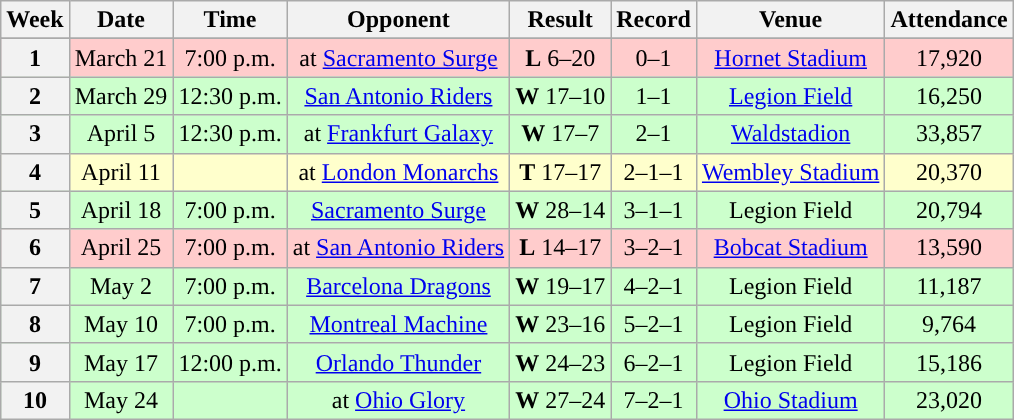<table class="wikitable" style="text-align:center;">
<tr>
<th>Week</th>
<th>Date</th>
<th>Time</th>
<th>Opponent</th>
<th>Result</th>
<th>Record</th>
<th>Venue</th>
<th>Attendance</th>
</tr>
<tr>
</tr>
<tr style="background:#fcc">
<th>1</th>
<td>March 21</td>
<td>7:00 p.m.</td>
<td>at <a href='#'>Sacramento Surge</a></td>
<td><strong>L</strong> 6–20</td>
<td>0–1</td>
<td><a href='#'>Hornet Stadium</a></td>
<td>17,920</td>
</tr>
<tr style="background:#cfc">
<th>2</th>
<td>March 29</td>
<td>12:30 p.m.</td>
<td><a href='#'>San Antonio Riders</a></td>
<td><strong>W</strong> 17–10</td>
<td>1–1</td>
<td><a href='#'>Legion Field</a></td>
<td>16,250</td>
</tr>
<tr style="background:#cfc">
<th>3</th>
<td>April 5</td>
<td>12:30 p.m.</td>
<td>at <a href='#'>Frankfurt Galaxy</a></td>
<td><strong>W</strong> 17–7</td>
<td>2–1</td>
<td><a href='#'>Waldstadion</a></td>
<td>33,857</td>
</tr>
<tr style="background:#ffc">
<th>4</th>
<td>April 11</td>
<td></td>
<td>at <a href='#'>London Monarchs</a></td>
<td><strong>T</strong> 17–17</td>
<td>2–1–1</td>
<td><a href='#'>Wembley Stadium</a></td>
<td>20,370</td>
</tr>
<tr style="background:#cfc">
<th>5</th>
<td>April 18</td>
<td>7:00 p.m.</td>
<td><a href='#'>Sacramento Surge</a></td>
<td><strong>W</strong> 28–14</td>
<td>3–1–1</td>
<td>Legion Field</td>
<td>20,794</td>
</tr>
<tr style="background:#fcc">
<th>6</th>
<td>April 25</td>
<td>7:00 p.m.</td>
<td>at <a href='#'>San Antonio Riders</a></td>
<td><strong>L</strong> 14–17</td>
<td>3–2–1</td>
<td><a href='#'>Bobcat Stadium</a></td>
<td>13,590</td>
</tr>
<tr style="background:#cfc">
<th>7</th>
<td>May 2</td>
<td>7:00 p.m.</td>
<td><a href='#'>Barcelona Dragons</a></td>
<td><strong>W</strong> 19–17</td>
<td>4–2–1</td>
<td>Legion Field</td>
<td>11,187</td>
</tr>
<tr style="background:#cfc">
<th>8</th>
<td>May 10</td>
<td>7:00 p.m.</td>
<td><a href='#'>Montreal Machine</a></td>
<td><strong>W</strong> 23–16</td>
<td>5–2–1</td>
<td>Legion Field</td>
<td>9,764</td>
</tr>
<tr style="background:#cfc">
<th>9</th>
<td>May 17</td>
<td>12:00 p.m.</td>
<td><a href='#'>Orlando Thunder</a></td>
<td><strong>W</strong> 24–23</td>
<td>6–2–1</td>
<td>Legion Field</td>
<td>15,186</td>
</tr>
<tr style="background:#cfc">
<th>10</th>
<td>May 24</td>
<td></td>
<td>at <a href='#'>Ohio Glory</a></td>
<td><strong>W</strong> 27–24</td>
<td>7–2–1</td>
<td><a href='#'>Ohio Stadium</a></td>
<td>23,020</td>
</tr>
</table>
